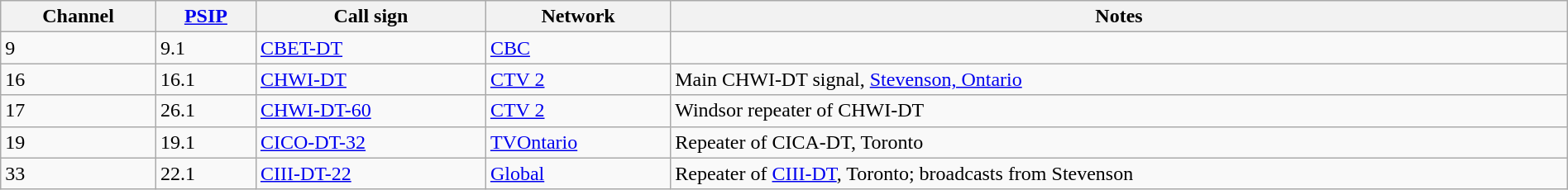<table class="wikitable sortable" width="100%">
<tr>
<th>Channel</th>
<th><a href='#'>PSIP</a></th>
<th>Call sign</th>
<th>Network</th>
<th>Notes</th>
</tr>
<tr>
<td>9</td>
<td>9.1</td>
<td><a href='#'>CBET-DT</a></td>
<td><a href='#'>CBC</a></td>
<td></td>
</tr>
<tr>
<td>16</td>
<td>16.1</td>
<td><a href='#'>CHWI-DT</a></td>
<td><a href='#'>CTV 2</a></td>
<td>Main CHWI-DT signal, <a href='#'>Stevenson, Ontario</a></td>
</tr>
<tr>
<td>17</td>
<td>26.1</td>
<td><a href='#'>CHWI-DT-60</a></td>
<td><a href='#'>CTV 2</a></td>
<td>Windsor repeater of CHWI-DT</td>
</tr>
<tr>
<td>19</td>
<td>19.1</td>
<td><a href='#'>CICO-DT-32</a></td>
<td><a href='#'>TVOntario</a></td>
<td>Repeater of CICA-DT, Toronto</td>
</tr>
<tr>
<td>33</td>
<td>22.1</td>
<td><a href='#'>CIII-DT-22</a></td>
<td><a href='#'>Global</a></td>
<td>Repeater of <a href='#'>CIII-DT</a>, Toronto; broadcasts from Stevenson</td>
</tr>
</table>
